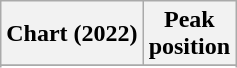<table class="wikitable sortable plainrowheaders">
<tr>
<th scope="col">Chart (2022)</th>
<th scope="col">Peak<br>position</th>
</tr>
<tr>
</tr>
<tr>
</tr>
<tr>
</tr>
<tr>
</tr>
<tr>
</tr>
<tr>
</tr>
<tr>
</tr>
</table>
